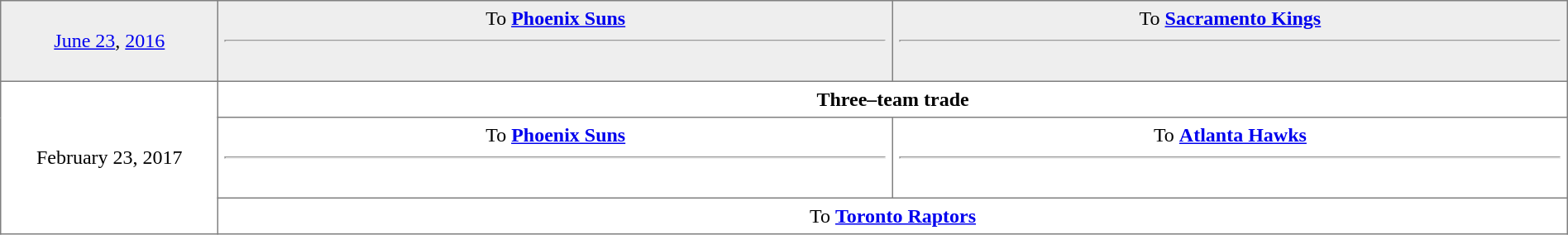<table border="1" style="border-collapse:collapse; text-align:center; width:100%;"  cellpadding="5">
<tr style="background:#eee;">
<td style="width:10%"><a href='#'>June 23</a>, <a href='#'>2016</a></td>
<td style="width:31%; vertical-align:top;">To <strong><a href='#'>Phoenix Suns</a></strong><hr><br></td>
<td style="width:31%; vertical-align:top;">To <strong><a href='#'>Sacramento Kings</a></strong><hr><br></td>
</tr>
<tr>
<td rowspan=3>February 23, 2017</td>
<td colspan=2><strong>Three–team trade</strong></td>
</tr>
<tr>
<td style="width:31%; vertical-align:top;">To <strong><a href='#'>Phoenix Suns</a></strong><hr><br></td>
<td style="width:31%; vertical-align:top;">To <strong><a href='#'>Atlanta Hawks</a></strong><hr><br></td>
</tr>
<tr>
<td colspan="2" align="center" valign="top;">To <strong><a href='#'>Toronto Raptors</a></strong><br></td>
</tr>
</table>
